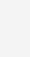<table cellpadding=10 border="0" align=center>
<tr>
<td bgcolor=#f4f4f4><br></td>
</tr>
</table>
